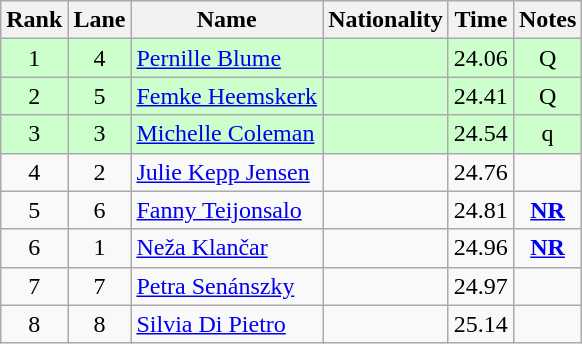<table class="wikitable sortable" style="text-align:center">
<tr>
<th>Rank</th>
<th>Lane</th>
<th>Name</th>
<th>Nationality</th>
<th>Time</th>
<th>Notes</th>
</tr>
<tr bgcolor=ccffcc>
<td>1</td>
<td>4</td>
<td align=left><a href='#'>Pernille Blume</a></td>
<td align=left></td>
<td>24.06</td>
<td>Q</td>
</tr>
<tr bgcolor=ccffcc>
<td>2</td>
<td>5</td>
<td align=left><a href='#'>Femke Heemskerk</a></td>
<td align=left></td>
<td>24.41</td>
<td>Q</td>
</tr>
<tr bgcolor=ccffcc>
<td>3</td>
<td>3</td>
<td align=left><a href='#'>Michelle Coleman</a></td>
<td align=left></td>
<td>24.54</td>
<td>q</td>
</tr>
<tr>
<td>4</td>
<td>2</td>
<td align=left><a href='#'>Julie Kepp Jensen</a></td>
<td align=left></td>
<td>24.76</td>
<td></td>
</tr>
<tr>
<td>5</td>
<td>6</td>
<td align=left><a href='#'>Fanny Teijonsalo</a></td>
<td align=left></td>
<td>24.81</td>
<td><strong><a href='#'>NR</a></strong></td>
</tr>
<tr>
<td>6</td>
<td>1</td>
<td align=left><a href='#'>Neža Klančar</a></td>
<td align=left></td>
<td>24.96</td>
<td><strong><a href='#'>NR</a></strong></td>
</tr>
<tr>
<td>7</td>
<td>7</td>
<td align=left><a href='#'>Petra Senánszky</a></td>
<td align=left></td>
<td>24.97</td>
<td></td>
</tr>
<tr>
<td>8</td>
<td>8</td>
<td align=left><a href='#'>Silvia Di Pietro</a></td>
<td align=left></td>
<td>25.14</td>
<td></td>
</tr>
</table>
